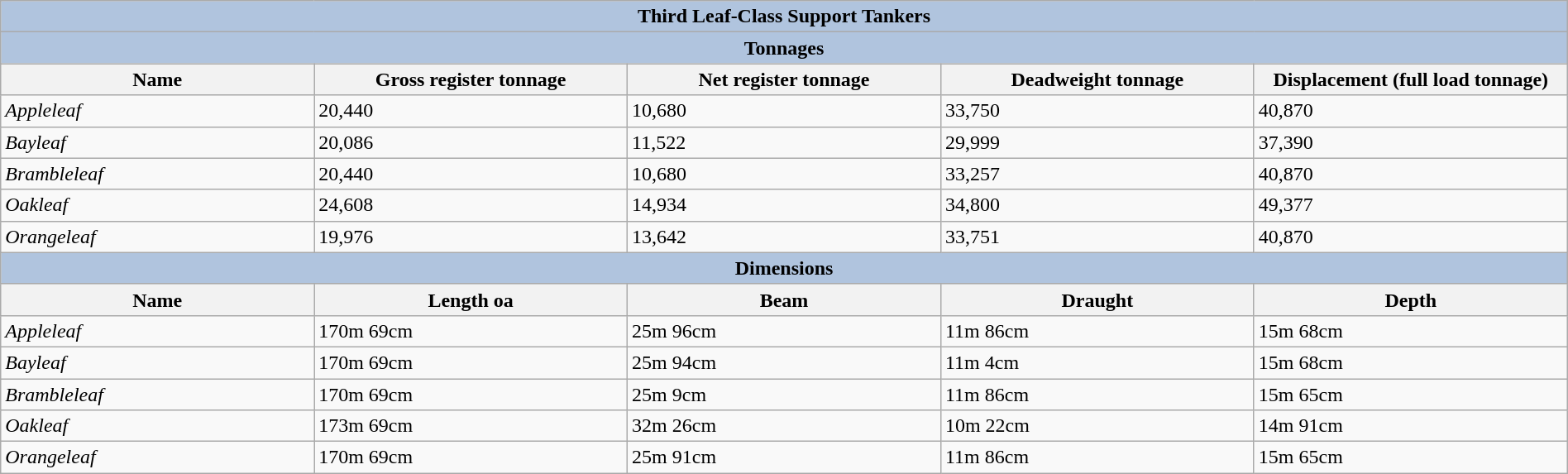<table class="wikitable" style="margin:auto; width:100%;">
<tr>
<th style="align: center; background:#B0C4DE;" colspan="5">Third Leaf-Class Support Tankers</th>
</tr>
<tr>
<th style="align: center; background:#B0C4DE;" colspan="5">Tonnages</th>
</tr>
<tr>
<th style="text-align:center; width:20%;">Name</th>
<th style="text-align:center; width:20%;">Gross register tonnage</th>
<th style="text-align:center; width:20%;">Net register tonnage</th>
<th style="text-align:center; width:20%;">Deadweight tonnage</th>
<th style="text-align:center; width:20%;">Displacement (full load tonnage)</th>
</tr>
<tr>
<td><em>Appleleaf</em></td>
<td>20,440</td>
<td>10,680</td>
<td>33,750</td>
<td>40,870</td>
</tr>
<tr>
<td><em>Bayleaf</em></td>
<td>20,086</td>
<td>11,522</td>
<td>29,999</td>
<td>37,390</td>
</tr>
<tr>
<td><em>Brambleleaf</em></td>
<td>20,440</td>
<td>10,680</td>
<td>33,257</td>
<td>40,870</td>
</tr>
<tr>
<td><em>Oakleaf</em></td>
<td>24,608</td>
<td>14,934</td>
<td>34,800</td>
<td>49,377</td>
</tr>
<tr>
<td><em>Orangeleaf</em></td>
<td>19,976</td>
<td>13,642</td>
<td>33,751</td>
<td>40,870</td>
</tr>
<tr>
<th style="align: center; background:#B0C4DE;" colspan="5">Dimensions</th>
</tr>
<tr>
<th style="text-align:center; width:20%;">Name</th>
<th style="text-align:center; width:20%;">Length oa</th>
<th style="text-align:center; width:20%;">Beam</th>
<th style="text-align:center; width:20%;">Draught</th>
<th style="text-align:center; width:20%;">Depth</th>
</tr>
<tr>
<td><em>Appleleaf</em></td>
<td>170m 69cm</td>
<td>25m 96cm</td>
<td>11m 86cm</td>
<td>15m 68cm</td>
</tr>
<tr>
<td><em>Bayleaf</em></td>
<td>170m 69cm</td>
<td>25m 94cm</td>
<td>11m 4cm</td>
<td>15m 68cm</td>
</tr>
<tr>
<td><em>Brambleleaf</em></td>
<td>170m 69cm</td>
<td>25m 9cm</td>
<td>11m 86cm</td>
<td>15m 65cm</td>
</tr>
<tr>
<td><em>Oakleaf</em></td>
<td>173m 69cm</td>
<td>32m 26cm</td>
<td>10m 22cm</td>
<td>14m 91cm</td>
</tr>
<tr>
<td><em>Orangeleaf</em></td>
<td>170m 69cm</td>
<td>25m 91cm</td>
<td>11m 86cm</td>
<td>15m 65cm</td>
</tr>
</table>
